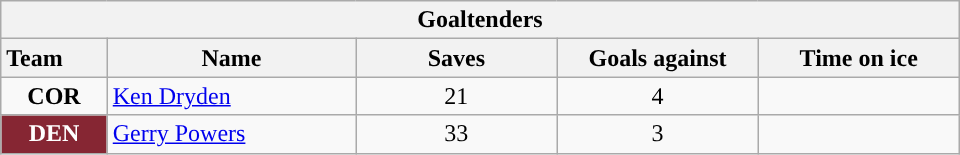<table class="wikitable" style="width:40em; text-align:right;">
<tr>
<th colspan=5>Goaltenders</th>
</tr>
<tr>
<th style="width:4em; text-align:left;">Team</th>
<th style="width:10em;">Name</th>
<th style="width:8em;">Saves</th>
<th style="width:8em;">Goals against</th>
<th style="width:8em;">Time on ice</th>
</tr>
<tr>
<td align=center><strong>COR</strong></td>
<td style="text-align:left;"><a href='#'>Ken Dryden</a></td>
<td align=center>21</td>
<td align=center>4</td>
<td align=center></td>
</tr>
<tr>
<td align=center style="color:white; background:#862633; "><strong>DEN</strong></td>
<td style="text-align:left;"><a href='#'>Gerry Powers</a></td>
<td align=center>33</td>
<td align=center>3</td>
<td align=center></td>
</tr>
</table>
